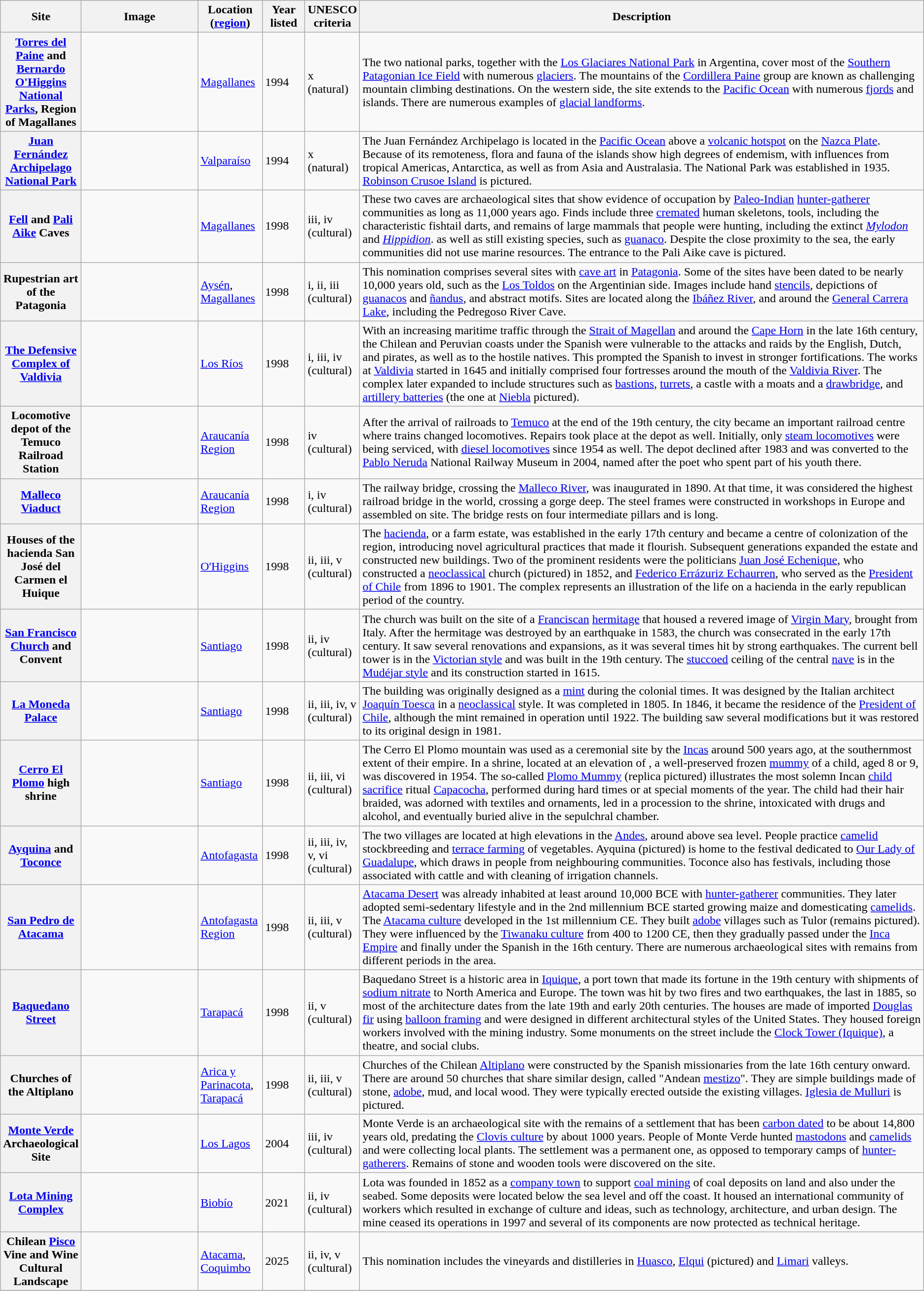<table class="wikitable sortable plainrowheaders">
<tr>
<th style="width:100px;" scope="col">Site</th>
<th class="unsortable" style="width:150px;" scope="col">Image</th>
<th style="width:80px;" scope="col">Location (<a href='#'>region</a>)</th>
<th style="width:50px;" scope="col">Year listed</th>
<th style="width:60px;" scope="col">UNESCO criteria</th>
<th scope="col" class="unsortable">Description</th>
</tr>
<tr>
<th scope=row><a href='#'>Torres del Paine</a> and <a href='#'>Bernardo O'Higgins National Parks</a>, Region of Magallanes</th>
<td></td>
<td><a href='#'>Magallanes</a></td>
<td>1994</td>
<td>x (natural)</td>
<td>The two national parks, together with the <a href='#'>Los Glaciares National Park</a> in Argentina, cover most of the <a href='#'>Southern Patagonian Ice Field</a> with numerous <a href='#'>glaciers</a>. The mountains of the <a href='#'>Cordillera Paine</a> group are known as challenging mountain climbing destinations. On the western side, the site extends to the <a href='#'>Pacific Ocean</a> with numerous <a href='#'>fjords</a> and islands. There are numerous examples of <a href='#'>glacial landforms</a>.</td>
</tr>
<tr>
<th scope=row><a href='#'>Juan Fernández Archipelago National Park</a></th>
<td></td>
<td><a href='#'>Valparaíso</a></td>
<td>1994</td>
<td>x (natural)</td>
<td>The Juan Fernández Archipelago is located in the <a href='#'>Pacific Ocean</a> above a <a href='#'>volcanic hotspot</a> on the <a href='#'>Nazca Plate</a>. Because of its remoteness, flora and fauna of the islands show high degrees of endemism, with influences from tropical Americas, Antarctica, as well as from Asia and Australasia. The National Park was established in 1935. <a href='#'>Robinson Crusoe Island</a> is pictured.</td>
</tr>
<tr>
<th scope=row><a href='#'>Fell</a> and <a href='#'>Pali Aike</a> Caves</th>
<td></td>
<td><a href='#'>Magallanes</a></td>
<td>1998</td>
<td>iii, iv (cultural)</td>
<td>These two caves are archaeological sites that show evidence of occupation by <a href='#'>Paleo-Indian</a> <a href='#'>hunter-gatherer</a> communities as long as 11,000 years ago. Finds include three <a href='#'>cremated</a> human skeletons, tools, including the characteristic fishtail darts, and remains of large mammals that people were hunting, including the extinct <em><a href='#'>Mylodon</a></em> and <em><a href='#'>Hippidion</a></em>. as well as still existing species, such as <a href='#'>guanaco</a>. Despite the close proximity to the sea, the early communities did not use marine resources. The entrance to the Pali Aike cave is pictured.</td>
</tr>
<tr>
<th scope=row>Rupestrian art of the Patagonia</th>
<td></td>
<td><a href='#'>Aysén</a>, <a href='#'>Magallanes</a></td>
<td>1998</td>
<td>i, ii, iii (cultural)</td>
<td>This nomination comprises several sites with <a href='#'>cave art</a> in <a href='#'>Patagonia</a>. Some of the sites have been dated to be nearly 10,000 years old, such as the <a href='#'>Los Toldos</a> on the Argentinian side. Images include hand <a href='#'>stencils</a>, depictions of <a href='#'>guanacos</a> and <a href='#'>ñandus</a>, and abstract motifs. Sites are located along the <a href='#'>Ibáñez River</a>, and around the <a href='#'>General Carrera Lake</a>, including the Pedregoso River Cave.</td>
</tr>
<tr>
<th scope=row><a href='#'>The Defensive Complex of Valdivia</a></th>
<td></td>
<td><a href='#'>Los Ríos</a></td>
<td>1998</td>
<td>i, iii, iv (cultural)</td>
<td>With an increasing maritime traffic through the <a href='#'>Strait of Magellan</a> and around the <a href='#'>Cape Horn</a> in the late 16th century, the Chilean and Peruvian coasts under the Spanish were vulnerable to the attacks and raids by the English, Dutch, and pirates, as well as to the hostile natives. This prompted the Spanish to invest in stronger fortifications. The works at <a href='#'>Valdivia</a> started in 1645 and initially comprised four fortresses around the mouth of the <a href='#'>Valdivia River</a>. The complex later expanded to include structures such as <a href='#'>bastions</a>, <a href='#'>turrets</a>, a castle with a moats and a <a href='#'>drawbridge</a>, and <a href='#'>artillery batteries</a> (the one at <a href='#'>Niebla</a> pictured).</td>
</tr>
<tr>
<th scope=row>Locomotive depot of the Temuco Railroad Station</th>
<td></td>
<td><a href='#'>Araucanía Region</a></td>
<td>1998</td>
<td>iv (cultural)</td>
<td>After the arrival of railroads to <a href='#'>Temuco</a> at the end of the 19th century, the city became an important railroad centre where trains changed locomotives. Repairs took place at the depot as well. Initially, only <a href='#'>steam locomotives</a> were being serviced, with <a href='#'>diesel locomotives</a> since 1954 as well. The depot declined after 1983 and was converted to the <a href='#'>Pablo Neruda</a> National Railway Museum in 2004, named after the poet who spent part of his youth there.</td>
</tr>
<tr>
<th scope=row><a href='#'>Malleco Viaduct</a></th>
<td></td>
<td><a href='#'>Araucanía Region</a></td>
<td>1998</td>
<td>i, iv (cultural)</td>
<td>The railway bridge, crossing the <a href='#'>Malleco River</a>, was inaugurated in 1890. At that time, it was considered the highest railroad bridge in the world, crossing a gorge  deep. The steel frames were constructed in workshops in Europe and assembled on site. The bridge rests on four intermediate pillars and is  long.</td>
</tr>
<tr>
<th scope=row>Houses of the hacienda San José del Carmen el Huique</th>
<td></td>
<td><a href='#'>O'Higgins</a></td>
<td>1998</td>
<td>ii, iii, v (cultural)</td>
<td>The <a href='#'>hacienda</a>, or a farm estate, was established in the early 17th century and became a centre of colonization of the region, introducing novel agricultural practices that made it flourish. Subsequent generations expanded the estate and constructed new buildings. Two of the prominent residents were the politicians <a href='#'>Juan José Echenique</a>, who constructed a <a href='#'>neoclassical</a> church (pictured) in 1852, and <a href='#'>Federico Errázuriz Echaurren</a>, who served as the <a href='#'>President of Chile</a> from 1896 to 1901. The complex represents an illustration of the life on a hacienda in the early republican period of the country.</td>
</tr>
<tr>
<th scope=row><a href='#'>San Francisco Church</a> and Convent</th>
<td></td>
<td><a href='#'>Santiago</a></td>
<td>1998</td>
<td>ii, iv (cultural)</td>
<td>The church was built on the site of a <a href='#'>Franciscan</a> <a href='#'>hermitage</a> that housed a revered image of <a href='#'>Virgin Mary</a>, brought from Italy. After the hermitage was destroyed by an earthquake in 1583, the church was consecrated in the early 17th century. It saw several renovations and expansions, as it was several times hit by strong earthquakes. The current bell tower is in the <a href='#'>Victorian style</a> and was built in the 19th century. The <a href='#'>stuccoed</a> ceiling of the central <a href='#'>nave</a> is in the <a href='#'>Mudéjar style</a> and its construction started in 1615.</td>
</tr>
<tr>
<th scope=row><a href='#'>La Moneda Palace</a></th>
<td></td>
<td><a href='#'>Santiago</a></td>
<td>1998</td>
<td>ii, iii, iv, v (cultural)</td>
<td>The building was originally designed as a <a href='#'>mint</a> during the colonial times. It was designed by the Italian architect <a href='#'>Joaquín Toesca</a> in a <a href='#'>neoclassical</a> style. It was completed in 1805. In 1846, it became the residence of the <a href='#'>President of Chile</a>, although the mint remained in operation until 1922. The building saw several modifications but it was restored to its original design in 1981.</td>
</tr>
<tr>
<th scope=row><a href='#'>Cerro El Plomo</a> high shrine</th>
<td></td>
<td><a href='#'>Santiago</a></td>
<td>1998</td>
<td>ii, iii, vi (cultural)</td>
<td>The Cerro El Plomo mountain was used as a ceremonial site by the <a href='#'>Incas</a> around 500 years ago, at the southernmost extent of their empire. In a shrine, located at an elevation of , a well-preserved frozen <a href='#'>mummy</a> of a child, aged 8 or 9, was discovered in 1954. The so-called <a href='#'>Plomo Mummy</a> (replica pictured) illustrates the most solemn Incan <a href='#'>child sacrifice</a> ritual <a href='#'>Capacocha</a>, performed during hard times or at special moments of the year. The child had their hair braided, was adorned with textiles and ornaments, led in a procession to the shrine, intoxicated with drugs and alcohol, and eventually buried alive in the sepulchral chamber.</td>
</tr>
<tr>
<th scope=row><a href='#'>Ayquina</a> and <a href='#'>Toconce</a></th>
<td></td>
<td><a href='#'>Antofagasta</a></td>
<td>1998</td>
<td>ii, iii, iv, v, vi (cultural)</td>
<td>The two villages are located at high elevations in the <a href='#'>Andes</a>, around  above sea level. People practice <a href='#'>camelid</a> stockbreeding and <a href='#'>terrace farming</a> of vegetables. Ayquina (pictured) is home to the festival dedicated to <a href='#'>Our Lady of Guadalupe</a>, which draws in people from neighbouring communities. Toconce also has festivals, including those associated with cattle and with cleaning of irrigation channels.</td>
</tr>
<tr>
<th scope=row><a href='#'>San Pedro de Atacama</a></th>
<td></td>
<td><a href='#'>Antofagasta Region</a></td>
<td>1998</td>
<td>ii, iii, v (cultural)</td>
<td><a href='#'>Atacama Desert</a> was already inhabited at least around 10,000 BCE with <a href='#'>hunter-gatherer</a> communities. They later adopted semi-sedentary lifestyle and in the 2nd millennium BCE started growing maize and domesticating <a href='#'>camelids</a>. The <a href='#'>Atacama culture</a> developed in the 1st millennium CE. They built <a href='#'>adobe</a> villages such as Tulor (remains pictured). They were influenced by the <a href='#'>Tiwanaku culture</a> from 400 to 1200 CE, then they gradually passed under the <a href='#'>Inca Empire</a> and finally under the Spanish in the 16th century. There are numerous archaeological sites with remains from different periods in the area.</td>
</tr>
<tr>
<th scope=row><a href='#'>Baquedano Street</a></th>
<td></td>
<td><a href='#'>Tarapacá</a></td>
<td>1998</td>
<td>ii, v (cultural)</td>
<td>Baquedano Street is a historic area in <a href='#'>Iquique</a>, a port town that made its fortune in the 19th century with shipments of <a href='#'>sodium nitrate</a> to North America and Europe. The town was hit by two fires and two earthquakes, the last in 1885, so most of the architecture dates from the late 19th and early 20th centuries. The houses are made of imported <a href='#'>Douglas fir</a> using <a href='#'>balloon framing</a> and were designed in different architectural styles of the United States. They housed foreign workers involved with the mining industry. Some monuments on the street include the <a href='#'>Clock Tower (Iquique)</a>, a theatre, and social clubs.</td>
</tr>
<tr>
<th scope=row>Churches of the Altiplano</th>
<td></td>
<td><a href='#'>Arica y Parinacota</a>, <a href='#'>Tarapacá</a></td>
<td>1998</td>
<td>ii, iii, v (cultural)</td>
<td>Churches of the Chilean <a href='#'>Altiplano</a> were constructed by the Spanish missionaries from the late 16th century onward. There are around 50 churches that share similar design, called "Andean <a href='#'>mestizo</a>". They are simple buildings made of stone, <a href='#'>adobe</a>, mud, and local wood. They were typically erected outside the existing villages. <a href='#'>Iglesia de Mulluri</a> is pictured.</td>
</tr>
<tr>
<th scope=row><a href='#'>Monte Verde</a> Archaeological Site</th>
<td></td>
<td><a href='#'>Los Lagos</a></td>
<td>2004</td>
<td>iii, iv (cultural)</td>
<td>Monte Verde is an archaeological site with the remains of a settlement that has been <a href='#'>carbon dated</a> to be about 14,800 years old, predating the <a href='#'>Clovis culture</a> by about 1000 years. People of Monte Verde hunted <a href='#'>mastodons</a> and <a href='#'>camelids</a> and were collecting local plants. The settlement was a permanent one, as opposed to temporary camps of <a href='#'>hunter-gatherers</a>. Remains of stone and wooden tools were discovered on the site.</td>
</tr>
<tr>
<th scope=row><a href='#'>Lota Mining Complex</a></th>
<td></td>
<td><a href='#'>Biobío</a></td>
<td>2021</td>
<td>ii, iv (cultural)</td>
<td>Lota was founded in 1852 as a <a href='#'>company town</a> to support <a href='#'>coal mining</a> of coal deposits on land and also under the seabed. Some deposits were located  below the sea level and  off the coast. It housed an international community of workers which resulted in exchange of culture and ideas, such as technology, architecture, and urban design. The mine ceased its operations in 1997 and several of its components are now protected as technical heritage.</td>
</tr>
<tr>
<th scope=row>Chilean <a href='#'>Pisco</a> Vine and Wine Cultural Landscape</th>
<td></td>
<td><a href='#'>Atacama</a>, <a href='#'>Coquimbo</a></td>
<td>2025</td>
<td>ii, iv, v (cultural)</td>
<td>This nomination includes the vineyards and distilleries in <a href='#'>Huasco</a>, <a href='#'>Elqui</a> (pictured) and <a href='#'>Limari</a> valleys.</td>
</tr>
<tr>
</tr>
</table>
